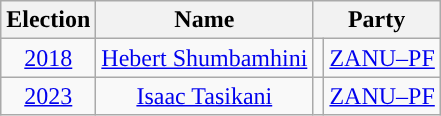<table class="wikitable" style="text-align:center">
<tr>
<th>Election</th>
<th>Name</th>
<th colspan="2">Party</th>
</tr>
<tr>
<td><a href='#'>2018</a></td>
<td><a href='#'>Hebert Shumbamhini</a></td>
<td style="background-color: "></td>
<td><a href='#'>ZANU–PF</a></td>
</tr>
<tr>
<td><a href='#'>2023</a></td>
<td><a href='#'>Isaac Tasikani</a></td>
<td style="background-color: "></td>
<td><a href='#'>ZANU–PF</a></td>
</tr>
</table>
